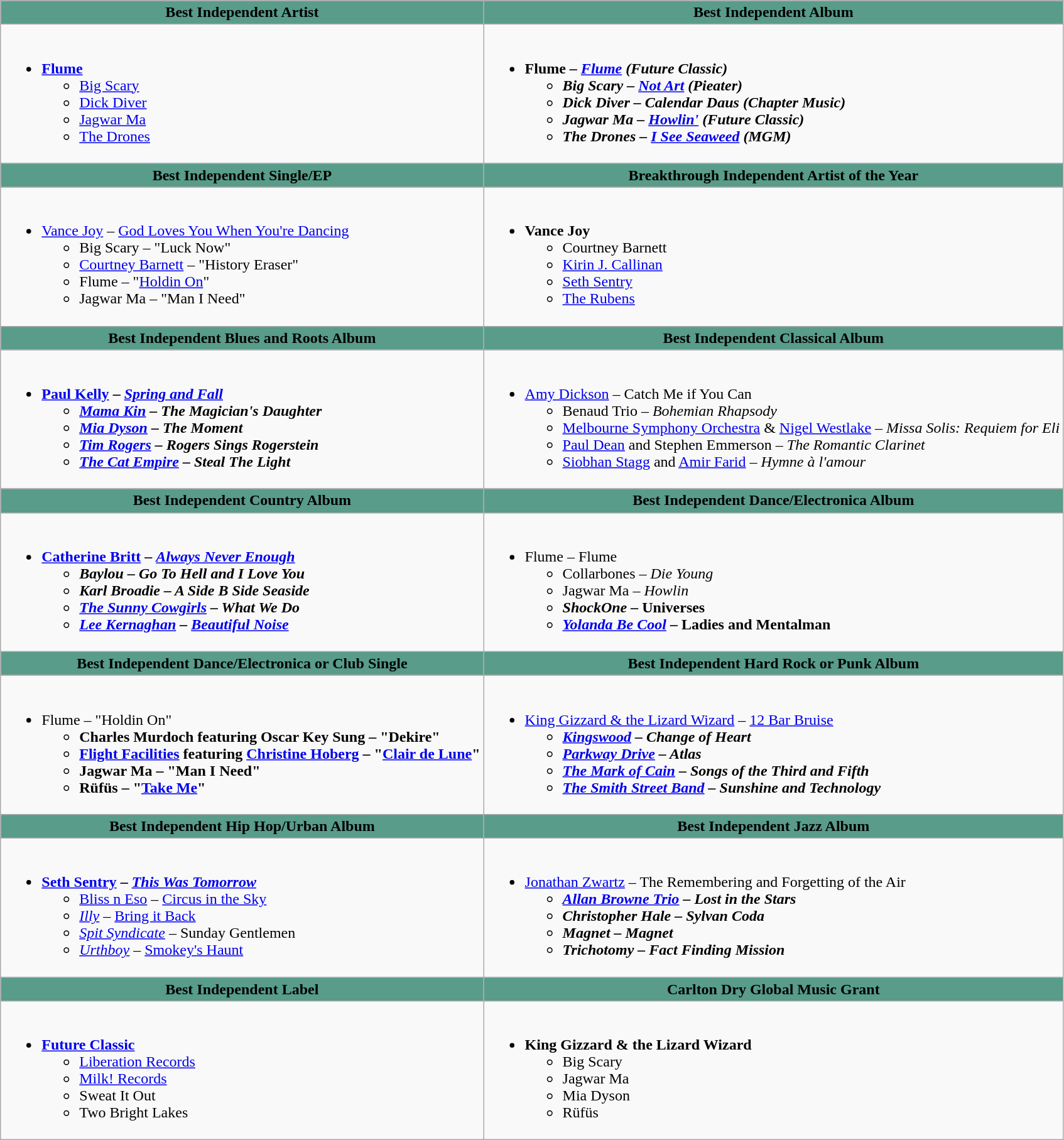<table class=wikitable style="width="150%">
<tr>
<th ! style="background:#589C89; width=;"50%">Best Independent Artist</th>
<th ! style="background:#589C89; width=;"50%">Best Independent Album</th>
</tr>
<tr>
<td><br><ul><li><strong><a href='#'>Flume</a></strong><ul><li><a href='#'>Big Scary</a></li><li><a href='#'>Dick Diver</a></li><li><a href='#'>Jagwar Ma</a></li><li><a href='#'>The Drones</a></li></ul></li></ul></td>
<td><br><ul><li><strong>Flume – <em><a href='#'>Flume</a><strong><em> (Future Classic)<ul><li>Big Scary – </em><a href='#'>Not Art</a><em> (Pieater)</li><li>Dick Diver – </em>Calendar Daus<em> (Chapter Music)</li><li>Jagwar Ma – </em><a href='#'>Howlin'</a><em> (Future Classic)</li><li>The Drones – </em><a href='#'>I See Seaweed</a><em> (MGM)</li></ul></li></ul></td>
</tr>
<tr>
<th ! style="background:#589C89; width=;"50%">Best Independent Single/EP</th>
<th ! style="background:#589C89; width=;"50%">Breakthrough Independent Artist of the Year</th>
</tr>
<tr>
<td><br><ul><li></strong><a href='#'>Vance Joy</a> – </em><a href='#'>God Loves You When You're Dancing</a></em></strong><ul><li>Big Scary – "Luck Now"</li><li><a href='#'>Courtney Barnett</a> – "History Eraser"</li><li>Flume – "<a href='#'>Holdin On</a>"</li><li>Jagwar Ma – "Man I Need"</li></ul></li></ul></td>
<td><br><ul><li><strong>Vance Joy</strong><ul><li>Courtney Barnett</li><li><a href='#'>Kirin J. Callinan</a></li><li><a href='#'>Seth Sentry</a></li><li><a href='#'>The Rubens</a></li></ul></li></ul></td>
</tr>
<tr>
<th ! style="background:#589C89; width=;"50%">Best Independent Blues and Roots Album</th>
<th ! style="background:#589C89; width=;"50%">Best Independent Classical Album</th>
</tr>
<tr>
<td><br><ul><li><strong><a href='#'>Paul Kelly</a> – <em><a href='#'>Spring and Fall</a><strong><em><ul><li><a href='#'>Mama Kin</a> – </em>The Magician's Daughter<em></li><li><a href='#'>Mia Dyson</a> – </em>The Moment<em></li><li><a href='#'>Tim Rogers</a> – </em>Rogers Sings Rogerstein<em></li><li><a href='#'>The Cat Empire</a> – </em>Steal The Light<em></li></ul></li></ul></td>
<td><br><ul><li></strong><a href='#'>Amy Dickson</a> – </em>Catch Me if You Can</em></strong><ul><li>Benaud Trio – <em>Bohemian Rhapsody</em></li><li><a href='#'>Melbourne Symphony Orchestra</a> & <a href='#'>Nigel Westlake</a> – <em>Missa Solis: Requiem for Eli</em></li><li><a href='#'>Paul Dean</a> and Stephen Emmerson – <em>The Romantic Clarinet</em></li><li><a href='#'>Siobhan Stagg</a> and <a href='#'>Amir Farid</a> – <em>Hymne à l'amour</em></li></ul></li></ul></td>
</tr>
<tr>
<th ! style="background:#589C89; width=;"50%">Best Independent Country Album</th>
<th ! style="background:#589C89; width=;"50%">Best Independent Dance/Electronica Album</th>
</tr>
<tr>
<td><br><ul><li><strong><a href='#'>Catherine Britt</a> – <em><a href='#'>Always Never Enough</a><strong><em><ul><li>Baylou – </em>Go To Hell and I Love You<em></li><li>Karl Broadie – </em>A Side B Side Seaside<em></li><li><a href='#'>The Sunny Cowgirls</a> – </em>What We Do<em></li><li><a href='#'>Lee Kernaghan</a> – </em><a href='#'>Beautiful Noise</a><em></li></ul></li></ul></td>
<td><br><ul><li></strong>Flume – </em>Flume</em></strong><ul><li>Collarbones – <em>Die Young</em></li><li>Jagwar Ma – <em>Howlin<strong></li><li>ShockOne – </em>Universes<em></li><li><a href='#'>Yolanda Be Cool</a> – </em>Ladies and Mentalman<em></li></ul></li></ul></td>
</tr>
<tr>
<th ! style="background:#589C89; width=;"50%">Best Independent Dance/Electronica or Club Single</th>
<th ! style="background:#589C89; width=;"50%">Best Independent Hard Rock or Punk Album</th>
</tr>
<tr>
<td><br><ul><li></strong>Flume – "Holdin On"<strong><ul><li>Charles Murdoch featuring Oscar Key Sung – "Dekire"</li><li><a href='#'>Flight Facilities</a> featuring <a href='#'>Christine Hoberg</a> – "<a href='#'>Clair de Lune</a>"</li><li>Jagwar Ma – "Man I Need"</li><li>Rüfüs – "<a href='#'>Take Me</a>"</li></ul></li></ul></td>
<td><br><ul><li></strong><a href='#'>King Gizzard & the Lizard Wizard</a> – </em><a href='#'>12 Bar Bruise</a><strong><em><ul><li><a href='#'>Kingswood</a> – <em>Change of Heart</em></li><li><a href='#'>Parkway Drive</a> – <em>Atlas</em></li><li><a href='#'>The Mark of Cain</a> – <em>Songs of the Third and Fifth</em></li><li><a href='#'>The Smith Street Band</a> – <em>Sunshine and Technology</em></li></ul></li></ul></td>
</tr>
<tr>
<th ! style="background:#589C89; width=;"50%">Best Independent Hip Hop/Urban Album</th>
<th ! style="background:#589C89; width=;"50%">Best Independent Jazz Album</th>
</tr>
<tr>
<td><br><ul><li><strong><a href='#'>Seth Sentry</a> – <em><a href='#'>This Was Tomorrow</a></em></strong><ul><li><a href='#'>Bliss n Eso</a> – </em><a href='#'>Circus in the Sky</a><em></li><li><a href='#'>Illy</a> – </em><a href='#'>Bring it Back</a><em></li><li><a href='#'>Spit Syndicate</a> – </em>Sunday Gentlemen<em></li><li><a href='#'>Urthboy</a> – </em><a href='#'>Smokey's Haunt</a><em></li></ul></li></ul></td>
<td><br><ul><li></strong><a href='#'>Jonathan Zwartz</a> – </em>The Remembering and Forgetting of the Air<strong><em><ul><li><a href='#'>Allan Browne Trio</a> – <em>Lost in the Stars</em></li><li>Christopher Hale – <em>Sylvan Coda</em></li><li>Magnet – <em>Magnet</em></li><li>Trichotomy – <em>Fact Finding Mission</em></li></ul></li></ul></td>
</tr>
<tr>
<th ! style="background:#589C89; width=;"50%">Best Independent Label</th>
<th ! style="background:#589C89; width=;"50%">Carlton Dry Global Music Grant</th>
</tr>
<tr>
<td><br><ul><li><strong><a href='#'>Future Classic</a></strong><ul><li><a href='#'>Liberation Records</a></li><li><a href='#'>Milk! Records</a></li><li>Sweat It Out</li><li>Two Bright Lakes</li></ul></li></ul></td>
<td><br><ul><li><strong>King Gizzard & the Lizard Wizard</strong><ul><li>Big Scary</li><li>Jagwar Ma</li><li>Mia Dyson</li><li>Rüfüs</li></ul></li></ul></td>
</tr>
</table>
